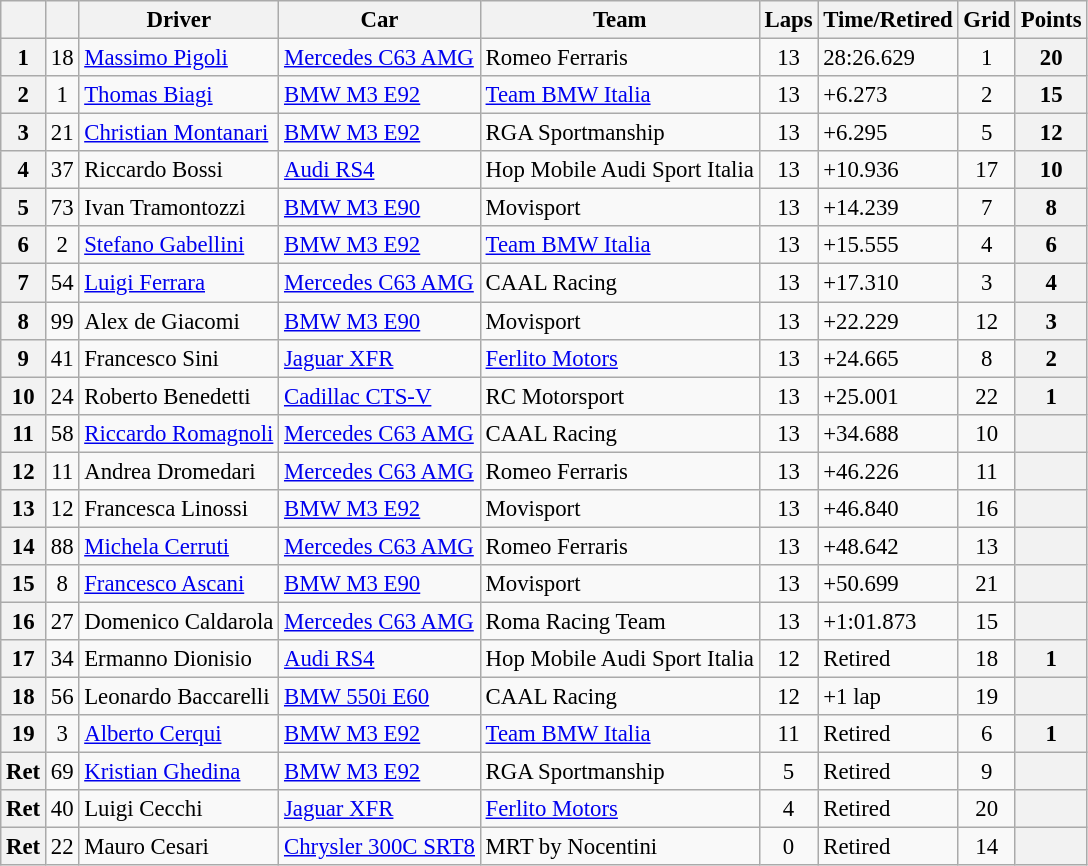<table class="wikitable sortable" style="font-size:95%">
<tr>
<th></th>
<th></th>
<th>Driver</th>
<th>Car</th>
<th>Team</th>
<th>Laps</th>
<th>Time/Retired</th>
<th>Grid</th>
<th>Points</th>
</tr>
<tr>
<th>1</th>
<td align=center>18</td>
<td> <a href='#'>Massimo Pigoli</a></td>
<td><a href='#'>Mercedes C63 AMG</a></td>
<td> Romeo Ferraris</td>
<td align=center>13</td>
<td>28:26.629</td>
<td align=center>1</td>
<th>20</th>
</tr>
<tr>
<th>2</th>
<td align=center>1</td>
<td> <a href='#'>Thomas Biagi</a></td>
<td><a href='#'>BMW M3 E92</a></td>
<td> <a href='#'>Team BMW Italia</a></td>
<td align=center>13</td>
<td>+6.273</td>
<td align=center>2</td>
<th>15</th>
</tr>
<tr>
<th>3</th>
<td align=center>21</td>
<td> <a href='#'>Christian Montanari</a></td>
<td><a href='#'>BMW M3 E92</a></td>
<td> RGA Sportmanship</td>
<td align=center>13</td>
<td>+6.295</td>
<td align=center>5</td>
<th>12</th>
</tr>
<tr>
<th>4</th>
<td align=center>37</td>
<td> Riccardo Bossi</td>
<td><a href='#'>Audi RS4</a></td>
<td> Hop Mobile Audi Sport Italia</td>
<td align=center>13</td>
<td>+10.936</td>
<td align=center>17</td>
<th>10</th>
</tr>
<tr>
<th>5</th>
<td align=center>73</td>
<td> Ivan Tramontozzi</td>
<td><a href='#'>BMW M3 E90</a></td>
<td> Movisport</td>
<td align=center>13</td>
<td>+14.239</td>
<td align=center>7</td>
<th>8</th>
</tr>
<tr>
<th>6</th>
<td align=center>2</td>
<td> <a href='#'>Stefano Gabellini</a></td>
<td><a href='#'>BMW M3 E92</a></td>
<td> <a href='#'>Team BMW Italia</a></td>
<td align=center>13</td>
<td>+15.555</td>
<td align=center>4</td>
<th>6</th>
</tr>
<tr>
<th>7</th>
<td align=center>54</td>
<td> <a href='#'>Luigi Ferrara</a></td>
<td><a href='#'>Mercedes C63 AMG</a></td>
<td> CAAL Racing</td>
<td align=center>13</td>
<td>+17.310</td>
<td align=center>3</td>
<th>4</th>
</tr>
<tr>
<th>8</th>
<td align=center>99</td>
<td> Alex de Giacomi</td>
<td><a href='#'>BMW M3 E90</a></td>
<td> Movisport</td>
<td align=center>13</td>
<td>+22.229</td>
<td align=center>12</td>
<th>3</th>
</tr>
<tr>
<th>9</th>
<td align=center>41</td>
<td> Francesco Sini</td>
<td><a href='#'>Jaguar XFR</a></td>
<td> <a href='#'>Ferlito Motors</a></td>
<td align=center>13</td>
<td>+24.665</td>
<td align=center>8</td>
<th>2</th>
</tr>
<tr>
<th>10</th>
<td align=center>24</td>
<td> Roberto Benedetti</td>
<td><a href='#'>Cadillac CTS-V</a></td>
<td> RC Motorsport</td>
<td align=center>13</td>
<td>+25.001</td>
<td align=center>22</td>
<th>1</th>
</tr>
<tr>
<th>11</th>
<td align=center>58</td>
<td> <a href='#'>Riccardo Romagnoli</a></td>
<td><a href='#'>Mercedes C63 AMG</a></td>
<td> CAAL Racing</td>
<td align=center>13</td>
<td>+34.688</td>
<td align=center>10</td>
<th></th>
</tr>
<tr>
<th>12</th>
<td align=center>11</td>
<td> Andrea Dromedari</td>
<td><a href='#'>Mercedes C63 AMG</a></td>
<td> Romeo Ferraris</td>
<td align=center>13</td>
<td>+46.226</td>
<td align=center>11</td>
<th></th>
</tr>
<tr>
<th>13</th>
<td align=center>12</td>
<td> Francesca Linossi</td>
<td><a href='#'>BMW M3 E92</a></td>
<td> Movisport</td>
<td align=center>13</td>
<td>+46.840</td>
<td align=center>16</td>
<th></th>
</tr>
<tr>
<th>14</th>
<td align=center>88</td>
<td> <a href='#'>Michela Cerruti</a></td>
<td><a href='#'>Mercedes C63 AMG</a></td>
<td> Romeo Ferraris</td>
<td align=center>13</td>
<td>+48.642</td>
<td align=center>13</td>
<th></th>
</tr>
<tr>
<th>15</th>
<td align=center>8</td>
<td> <a href='#'>Francesco Ascani</a></td>
<td><a href='#'>BMW M3 E90</a></td>
<td> Movisport</td>
<td align=center>13</td>
<td>+50.699</td>
<td align=center>21</td>
<th></th>
</tr>
<tr>
<th>16</th>
<td align=center>27</td>
<td> Domenico Caldarola</td>
<td><a href='#'>Mercedes C63 AMG</a></td>
<td> Roma Racing Team</td>
<td align=center>13</td>
<td>+1:01.873</td>
<td align=center>15</td>
<th></th>
</tr>
<tr>
<th>17</th>
<td align=center>34</td>
<td> Ermanno Dionisio</td>
<td><a href='#'>Audi RS4</a></td>
<td> Hop Mobile Audi Sport Italia</td>
<td align=center>12</td>
<td>Retired</td>
<td align=center>18</td>
<th>1</th>
</tr>
<tr>
<th>18</th>
<td align=center>56</td>
<td> Leonardo Baccarelli</td>
<td><a href='#'>BMW 550i E60</a></td>
<td> CAAL Racing</td>
<td align=center>12</td>
<td>+1 lap</td>
<td align=center>19</td>
<th></th>
</tr>
<tr>
<th>19</th>
<td align=center>3</td>
<td> <a href='#'>Alberto Cerqui</a></td>
<td><a href='#'>BMW M3 E92</a></td>
<td> <a href='#'>Team BMW Italia</a></td>
<td align=center>11</td>
<td>Retired</td>
<td align=center>6</td>
<th>1</th>
</tr>
<tr>
<th>Ret</th>
<td align=center>69</td>
<td> <a href='#'>Kristian Ghedina</a></td>
<td><a href='#'>BMW M3 E92</a></td>
<td> RGA Sportmanship</td>
<td align=center>5</td>
<td>Retired</td>
<td align=center>9</td>
<th></th>
</tr>
<tr>
<th>Ret</th>
<td align=center>40</td>
<td> Luigi Cecchi</td>
<td><a href='#'>Jaguar XFR</a></td>
<td> <a href='#'>Ferlito Motors</a></td>
<td align=center>4</td>
<td>Retired</td>
<td align=center>20</td>
<th></th>
</tr>
<tr>
<th>Ret</th>
<td align=center>22</td>
<td> Mauro Cesari</td>
<td><a href='#'>Chrysler 300C SRT8</a></td>
<td> MRT by Nocentini</td>
<td align=center>0</td>
<td>Retired</td>
<td align=center>14</td>
<th></th>
</tr>
</table>
